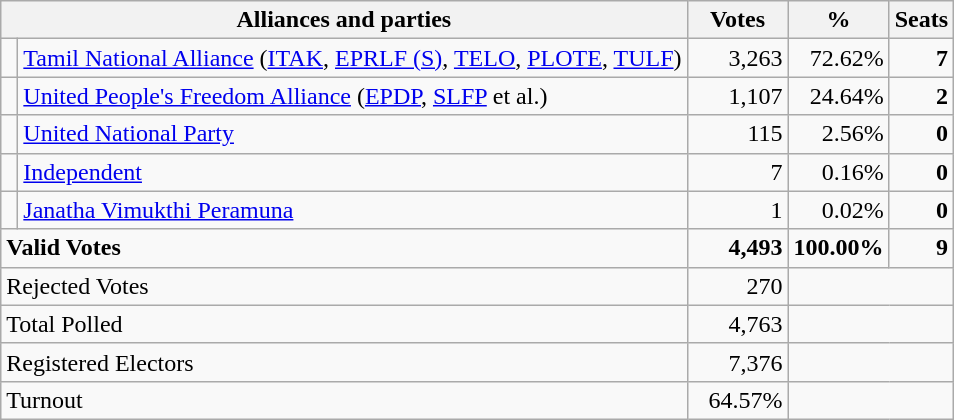<table class="wikitable" border="1" style="text-align:right;">
<tr>
<th valign=bottom align=left colspan=2>Alliances and parties</th>
<th valign=bottom align=center width="60">Votes</th>
<th valign=bottom align=center width="50">%</th>
<th valign=bottom align=center>Seats</th>
</tr>
<tr>
<td bgcolor=> </td>
<td align=left><a href='#'>Tamil National Alliance</a> (<a href='#'>ITAK</a>, <a href='#'>EPRLF (S)</a>, <a href='#'>TELO</a>, <a href='#'>PLOTE</a>, <a href='#'>TULF</a>)</td>
<td>3,263</td>
<td>72.62%</td>
<td><strong>7</strong></td>
</tr>
<tr>
<td bgcolor=> </td>
<td align=left><a href='#'>United People's Freedom Alliance</a> (<a href='#'>EPDP</a>, <a href='#'>SLFP</a> et al.)</td>
<td>1,107</td>
<td>24.64%</td>
<td><strong>2</strong></td>
</tr>
<tr>
<td bgcolor=> </td>
<td align=left><a href='#'>United National Party</a></td>
<td>115</td>
<td>2.56%</td>
<td><strong>0</strong></td>
</tr>
<tr>
<td></td>
<td align=left><a href='#'>Independent</a></td>
<td>7</td>
<td>0.16%</td>
<td><strong>0</strong></td>
</tr>
<tr>
<td bgcolor=> </td>
<td align=left><a href='#'>Janatha Vimukthi Peramuna</a></td>
<td>1</td>
<td>0.02%</td>
<td><strong>0</strong></td>
</tr>
<tr>
<td colspan=2 align=left><strong>Valid Votes</strong></td>
<td><strong>4,493</strong></td>
<td><strong>100.00%</strong></td>
<td><strong>9</strong></td>
</tr>
<tr>
<td colspan=2 align=left>Rejected Votes</td>
<td>270</td>
<td colspan=2></td>
</tr>
<tr>
<td colspan=2 align=left>Total Polled</td>
<td>4,763</td>
<td colspan=2></td>
</tr>
<tr>
<td colspan=2 align=left>Registered Electors</td>
<td>7,376</td>
<td colspan=2></td>
</tr>
<tr>
<td colspan=2 align=left>Turnout</td>
<td>64.57%</td>
<td colspan=2></td>
</tr>
</table>
